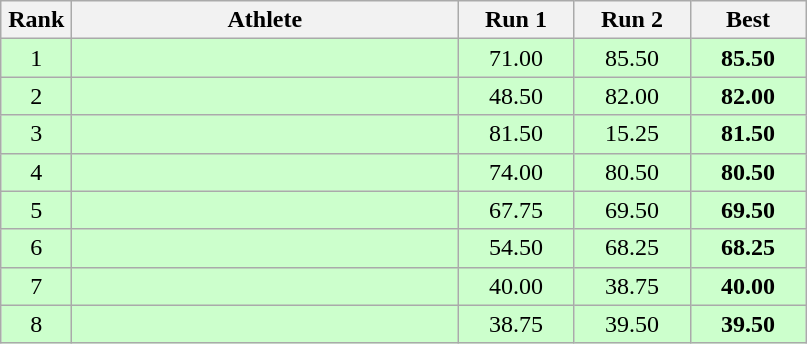<table class=wikitable style="text-align:center">
<tr>
<th width=40>Rank</th>
<th width=250>Athlete</th>
<th width=70>Run 1</th>
<th width=70>Run 2</th>
<th width=70>Best</th>
</tr>
<tr bgcolor="ccffcc">
<td>1</td>
<td align=left></td>
<td>71.00</td>
<td>85.50</td>
<td><strong>85.50</strong></td>
</tr>
<tr bgcolor="ccffcc">
<td>2</td>
<td align=left></td>
<td>48.50</td>
<td>82.00</td>
<td><strong>82.00</strong></td>
</tr>
<tr bgcolor="ccffcc">
<td>3</td>
<td align=left></td>
<td>81.50</td>
<td>15.25</td>
<td><strong>81.50</strong></td>
</tr>
<tr bgcolor="ccffcc">
<td>4</td>
<td align=left></td>
<td>74.00</td>
<td>80.50</td>
<td><strong>80.50</strong></td>
</tr>
<tr bgcolor="ccffcc">
<td>5</td>
<td align=left></td>
<td>67.75</td>
<td>69.50</td>
<td><strong>69.50</strong></td>
</tr>
<tr bgcolor="ccffcc">
<td>6</td>
<td align=left></td>
<td>54.50</td>
<td>68.25</td>
<td><strong>68.25</strong></td>
</tr>
<tr bgcolor="ccffcc">
<td>7</td>
<td align=left></td>
<td>40.00</td>
<td>38.75</td>
<td><strong>40.00</strong></td>
</tr>
<tr bgcolor="ccffcc">
<td>8</td>
<td align=left></td>
<td>38.75</td>
<td>39.50</td>
<td><strong>39.50</strong></td>
</tr>
</table>
